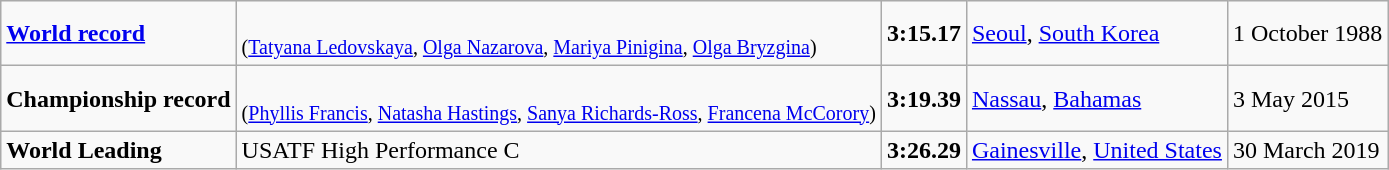<table class="wikitable">
<tr>
<td><strong><a href='#'>World record</a></strong></td>
<td><br><small>(<a href='#'>Tatyana Ledovskaya</a>, <a href='#'>Olga Nazarova</a>, <a href='#'>Mariya Pinigina</a>, <a href='#'>Olga Bryzgina</a>)</small></td>
<td><strong>3:15.17</strong></td>
<td> <a href='#'>Seoul</a>, <a href='#'>South Korea</a></td>
<td>1 October 1988</td>
</tr>
<tr>
<td><strong>Championship record</strong></td>
<td><br><small>(<a href='#'>Phyllis Francis</a>, <a href='#'>Natasha Hastings</a>, <a href='#'>Sanya Richards-Ross</a>, <a href='#'>Francena McCorory</a>)</small></td>
<td><strong>3:19.39</strong></td>
<td> <a href='#'>Nassau</a>, <a href='#'>Bahamas</a></td>
<td>3 May 2015</td>
</tr>
<tr>
<td><strong>World Leading</strong></td>
<td>USATF High Performance C</td>
<td><strong>3:26.29</strong></td>
<td> <a href='#'>Gainesville</a>, <a href='#'>United States</a></td>
<td>30 March 2019</td>
</tr>
</table>
